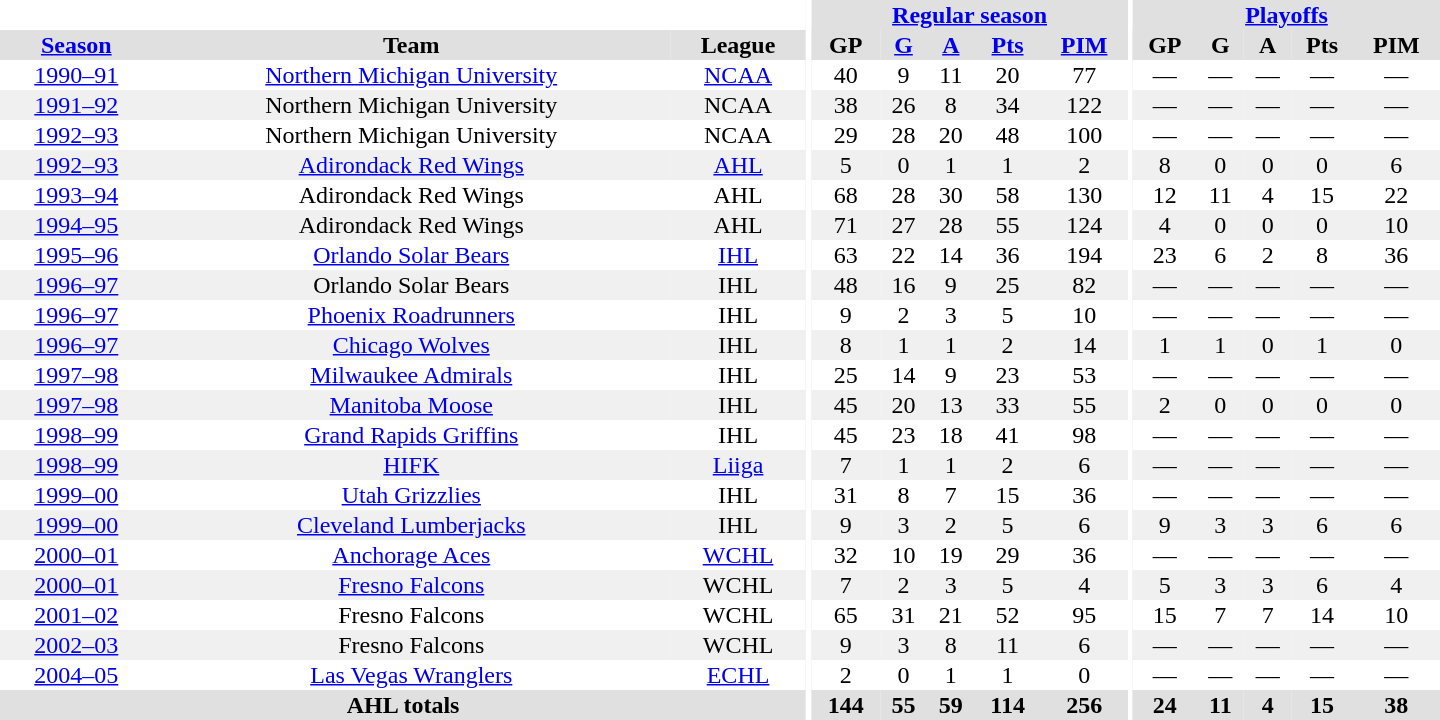<table border="0" cellpadding="1" cellspacing="0" style="text-align:center; width:60em">
<tr bgcolor="#e0e0e0">
<th colspan="3" bgcolor="#ffffff"></th>
<th rowspan="99" bgcolor="#ffffff"></th>
<th colspan="5"><a href='#'>Regular season</a></th>
<th rowspan="99" bgcolor="#ffffff"></th>
<th colspan="5"><a href='#'>Playoffs</a></th>
</tr>
<tr bgcolor="#e0e0e0">
<th><a href='#'>Season</a></th>
<th>Team</th>
<th>League</th>
<th>GP</th>
<th><a href='#'>G</a></th>
<th><a href='#'>A</a></th>
<th><a href='#'>Pts</a></th>
<th><a href='#'>PIM</a></th>
<th>GP</th>
<th>G</th>
<th>A</th>
<th>Pts</th>
<th>PIM</th>
</tr>
<tr>
<td><a href='#'>1990–91</a></td>
<td><a href='#'>Northern Michigan University</a></td>
<td><a href='#'>NCAA</a></td>
<td>40</td>
<td>9</td>
<td>11</td>
<td>20</td>
<td>77</td>
<td>—</td>
<td>—</td>
<td>—</td>
<td>—</td>
<td>—</td>
</tr>
<tr bgcolor="#f0f0f0">
<td><a href='#'>1991–92</a></td>
<td>Northern Michigan University</td>
<td>NCAA</td>
<td>38</td>
<td>26</td>
<td>8</td>
<td>34</td>
<td>122</td>
<td>—</td>
<td>—</td>
<td>—</td>
<td>—</td>
<td>—</td>
</tr>
<tr>
<td><a href='#'>1992–93</a></td>
<td>Northern Michigan University</td>
<td>NCAA</td>
<td>29</td>
<td>28</td>
<td>20</td>
<td>48</td>
<td>100</td>
<td>—</td>
<td>—</td>
<td>—</td>
<td>—</td>
<td>—</td>
</tr>
<tr bgcolor="#f0f0f0">
<td><a href='#'>1992–93</a></td>
<td><a href='#'>Adirondack Red Wings</a></td>
<td><a href='#'>AHL</a></td>
<td>5</td>
<td>0</td>
<td>1</td>
<td>1</td>
<td>2</td>
<td>8</td>
<td>0</td>
<td>0</td>
<td>0</td>
<td>6</td>
</tr>
<tr>
<td><a href='#'>1993–94</a></td>
<td>Adirondack Red Wings</td>
<td>AHL</td>
<td>68</td>
<td>28</td>
<td>30</td>
<td>58</td>
<td>130</td>
<td>12</td>
<td>11</td>
<td>4</td>
<td>15</td>
<td>22</td>
</tr>
<tr bgcolor="#f0f0f0">
<td><a href='#'>1994–95</a></td>
<td>Adirondack Red Wings</td>
<td>AHL</td>
<td>71</td>
<td>27</td>
<td>28</td>
<td>55</td>
<td>124</td>
<td>4</td>
<td>0</td>
<td>0</td>
<td>0</td>
<td>10</td>
</tr>
<tr>
<td><a href='#'>1995–96</a></td>
<td><a href='#'>Orlando Solar Bears</a></td>
<td><a href='#'>IHL</a></td>
<td>63</td>
<td>22</td>
<td>14</td>
<td>36</td>
<td>194</td>
<td>23</td>
<td>6</td>
<td>2</td>
<td>8</td>
<td>36</td>
</tr>
<tr bgcolor="#f0f0f0">
<td><a href='#'>1996–97</a></td>
<td>Orlando Solar Bears</td>
<td>IHL</td>
<td>48</td>
<td>16</td>
<td>9</td>
<td>25</td>
<td>82</td>
<td>—</td>
<td>—</td>
<td>—</td>
<td>—</td>
<td>—</td>
</tr>
<tr>
<td><a href='#'>1996–97</a></td>
<td><a href='#'>Phoenix Roadrunners</a></td>
<td>IHL</td>
<td>9</td>
<td>2</td>
<td>3</td>
<td>5</td>
<td>10</td>
<td>—</td>
<td>—</td>
<td>—</td>
<td>—</td>
<td>—</td>
</tr>
<tr bgcolor="#f0f0f0">
<td><a href='#'>1996–97</a></td>
<td><a href='#'>Chicago Wolves</a></td>
<td>IHL</td>
<td>8</td>
<td>1</td>
<td>1</td>
<td>2</td>
<td>14</td>
<td>1</td>
<td>1</td>
<td>0</td>
<td>1</td>
<td>0</td>
</tr>
<tr>
<td><a href='#'>1997–98</a></td>
<td><a href='#'>Milwaukee Admirals</a></td>
<td>IHL</td>
<td>25</td>
<td>14</td>
<td>9</td>
<td>23</td>
<td>53</td>
<td>—</td>
<td>—</td>
<td>—</td>
<td>—</td>
<td>—</td>
</tr>
<tr bgcolor="#f0f0f0">
<td><a href='#'>1997–98</a></td>
<td><a href='#'>Manitoba Moose</a></td>
<td>IHL</td>
<td>45</td>
<td>20</td>
<td>13</td>
<td>33</td>
<td>55</td>
<td>2</td>
<td>0</td>
<td>0</td>
<td>0</td>
<td>0</td>
</tr>
<tr>
<td><a href='#'>1998–99</a></td>
<td><a href='#'>Grand Rapids Griffins</a></td>
<td>IHL</td>
<td>45</td>
<td>23</td>
<td>18</td>
<td>41</td>
<td>98</td>
<td>—</td>
<td>—</td>
<td>—</td>
<td>—</td>
<td>—</td>
</tr>
<tr bgcolor="#f0f0f0">
<td><a href='#'>1998–99</a></td>
<td><a href='#'>HIFK</a></td>
<td><a href='#'>Liiga</a></td>
<td>7</td>
<td>1</td>
<td>1</td>
<td>2</td>
<td>6</td>
<td>—</td>
<td>—</td>
<td>—</td>
<td>—</td>
<td>—</td>
</tr>
<tr>
<td><a href='#'>1999–00</a></td>
<td><a href='#'>Utah Grizzlies</a></td>
<td>IHL</td>
<td>31</td>
<td>8</td>
<td>7</td>
<td>15</td>
<td>36</td>
<td>—</td>
<td>—</td>
<td>—</td>
<td>—</td>
<td>—</td>
</tr>
<tr bgcolor="#f0f0f0">
<td><a href='#'>1999–00</a></td>
<td><a href='#'>Cleveland Lumberjacks</a></td>
<td>IHL</td>
<td>9</td>
<td>3</td>
<td>2</td>
<td>5</td>
<td>6</td>
<td>9</td>
<td>3</td>
<td>3</td>
<td>6</td>
<td>6</td>
</tr>
<tr>
<td><a href='#'>2000–01</a></td>
<td><a href='#'>Anchorage Aces</a></td>
<td><a href='#'>WCHL</a></td>
<td>32</td>
<td>10</td>
<td>19</td>
<td>29</td>
<td>36</td>
<td>—</td>
<td>—</td>
<td>—</td>
<td>—</td>
<td>—</td>
</tr>
<tr bgcolor="#f0f0f0">
<td><a href='#'>2000–01</a></td>
<td><a href='#'>Fresno Falcons</a></td>
<td>WCHL</td>
<td>7</td>
<td>2</td>
<td>3</td>
<td>5</td>
<td>4</td>
<td>5</td>
<td>3</td>
<td>3</td>
<td>6</td>
<td>4</td>
</tr>
<tr>
<td><a href='#'>2001–02</a></td>
<td>Fresno Falcons</td>
<td>WCHL</td>
<td>65</td>
<td>31</td>
<td>21</td>
<td>52</td>
<td>95</td>
<td>15</td>
<td>7</td>
<td>7</td>
<td>14</td>
<td>10</td>
</tr>
<tr bgcolor="#f0f0f0">
<td><a href='#'>2002–03</a></td>
<td>Fresno Falcons</td>
<td>WCHL</td>
<td>9</td>
<td>3</td>
<td>8</td>
<td>11</td>
<td>6</td>
<td>—</td>
<td>—</td>
<td>—</td>
<td>—</td>
<td>—</td>
</tr>
<tr>
<td><a href='#'>2004–05</a></td>
<td><a href='#'>Las Vegas Wranglers</a></td>
<td><a href='#'>ECHL</a></td>
<td>2</td>
<td>0</td>
<td>1</td>
<td>1</td>
<td>0</td>
<td>—</td>
<td>—</td>
<td>—</td>
<td>—</td>
<td>—</td>
</tr>
<tr>
</tr>
<tr ALIGN="center" bgcolor="#e0e0e0">
<th colspan="3">AHL totals</th>
<th ALIGN="center">144</th>
<th ALIGN="center">55</th>
<th ALIGN="center">59</th>
<th ALIGN="center">114</th>
<th ALIGN="center">256</th>
<th ALIGN="center">24</th>
<th ALIGN="center">11</th>
<th ALIGN="center">4</th>
<th ALIGN="center">15</th>
<th ALIGN="center">38</th>
</tr>
</table>
